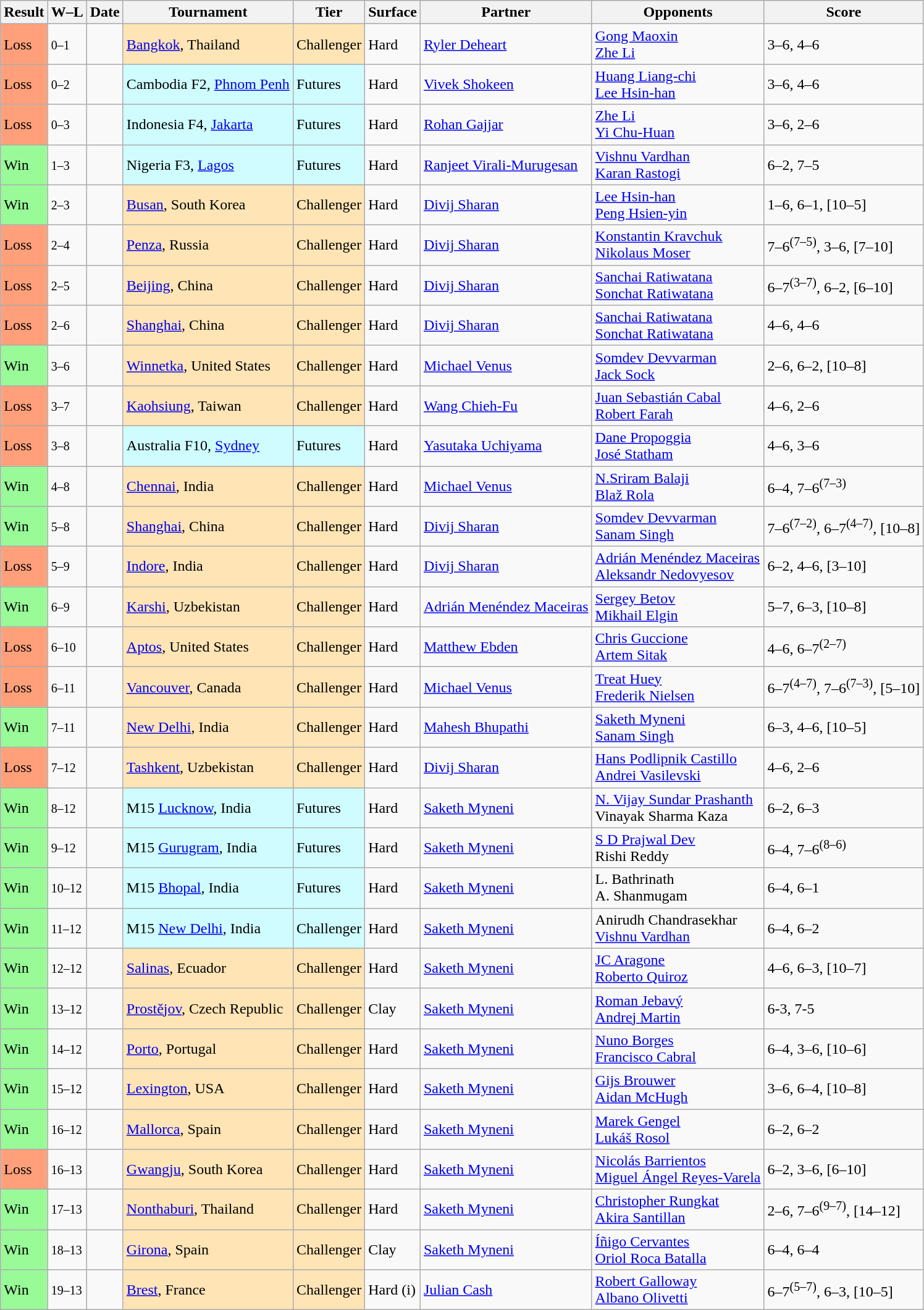<table class="sortable wikitable">
<tr>
<th>Result</th>
<th class="unsortable">W–L</th>
<th>Date</th>
<th>Tournament</th>
<th>Tier</th>
<th>Surface</th>
<th>Partner</th>
<th>Opponents</th>
<th class="unsortable">Score</th>
</tr>
<tr>
<td style="background:#ffa07a;">Loss</td>
<td><small>0–1</small></td>
<td></td>
<td style="background:moccasin;"><a href='#'>Bangkok</a>, Thailand</td>
<td style="background:moccasin;">Challenger</td>
<td>Hard</td>
<td> <a href='#'>Ryler Deheart</a></td>
<td> <a href='#'>Gong Maoxin</a> <br>  <a href='#'>Zhe Li</a></td>
<td>3–6, 4–6</td>
</tr>
<tr>
<td style="background:#ffa07a;">Loss</td>
<td><small>0–2</small></td>
<td></td>
<td style="background:#cffcff;">Cambodia F2, <a href='#'>Phnom Penh</a></td>
<td style="background:#cffcff;">Futures</td>
<td>Hard</td>
<td> <a href='#'>Vivek Shokeen</a></td>
<td> <a href='#'>Huang Liang-chi</a> <br>  <a href='#'>Lee Hsin-han</a></td>
<td>3–6, 4–6</td>
</tr>
<tr>
<td style="background:#ffa07a;">Loss</td>
<td><small>0–3</small></td>
<td></td>
<td style="background:#cffcff;">Indonesia F4, <a href='#'>Jakarta</a></td>
<td style="background:#cffcff;">Futures</td>
<td>Hard</td>
<td> <a href='#'>Rohan Gajjar</a></td>
<td> <a href='#'>Zhe Li</a> <br>  <a href='#'>Yi Chu-Huan</a></td>
<td>3–6, 2–6</td>
</tr>
<tr>
<td style="background:#98fb98;">Win</td>
<td><small>1–3</small></td>
<td></td>
<td style="background:#cffcff;">Nigeria F3, <a href='#'>Lagos</a></td>
<td style="background:#cffcff;">Futures</td>
<td>Hard</td>
<td> <a href='#'>Ranjeet Virali-Murugesan</a></td>
<td> <a href='#'>Vishnu Vardhan</a> <br>  <a href='#'>Karan Rastogi</a></td>
<td>6–2, 7–5</td>
</tr>
<tr>
<td style="background:#98fb98;">Win</td>
<td><small>2–3</small></td>
<td></td>
<td style="background:moccasin;"><a href='#'>Busan</a>, South Korea</td>
<td style="background:moccasin;">Challenger</td>
<td>Hard</td>
<td> <a href='#'>Divij Sharan</a></td>
<td> <a href='#'>Lee Hsin-han</a> <br>  <a href='#'>Peng Hsien-yin</a></td>
<td>1–6, 6–1, [10–5]</td>
</tr>
<tr>
<td style="background:#ffa07a;">Loss</td>
<td><small>2–4</small></td>
<td></td>
<td style="background:moccasin;"><a href='#'>Penza</a>, Russia</td>
<td style="background:moccasin;">Challenger</td>
<td>Hard</td>
<td> <a href='#'>Divij Sharan</a></td>
<td> <a href='#'>Konstantin Kravchuk</a> <br>  <a href='#'>Nikolaus Moser</a></td>
<td>7–6<sup>(7–5)</sup>, 3–6, [7–10]</td>
</tr>
<tr>
<td style="background:#ffa07a;">Loss</td>
<td><small>2–5</small></td>
<td></td>
<td style="background:moccasin;"><a href='#'>Beijing</a>, China</td>
<td style="background:moccasin;">Challenger</td>
<td>Hard</td>
<td> <a href='#'>Divij Sharan</a></td>
<td> <a href='#'>Sanchai Ratiwatana</a> <br>  <a href='#'>Sonchat Ratiwatana</a></td>
<td>6–7<sup>(3–7)</sup>, 6–2, [6–10]</td>
</tr>
<tr>
<td style="background:#ffa07a;">Loss</td>
<td><small>2–6</small></td>
<td></td>
<td style="background:moccasin;"><a href='#'>Shanghai</a>, China</td>
<td style="background:moccasin;">Challenger</td>
<td>Hard</td>
<td> <a href='#'>Divij Sharan</a></td>
<td> <a href='#'>Sanchai Ratiwatana</a> <br>  <a href='#'>Sonchat Ratiwatana</a></td>
<td>4–6, 4–6</td>
</tr>
<tr>
<td style="background:#98fb98;">Win</td>
<td><small>3–6</small></td>
<td></td>
<td style="background:moccasin;"><a href='#'>Winnetka</a>, United States</td>
<td style="background:moccasin;">Challenger</td>
<td>Hard</td>
<td> <a href='#'>Michael Venus</a></td>
<td> <a href='#'>Somdev Devvarman</a> <br>  <a href='#'>Jack Sock</a></td>
<td>2–6, 6–2, [10–8]</td>
</tr>
<tr>
<td style="background:#ffa07a;">Loss</td>
<td><small>3–7</small></td>
<td></td>
<td style="background:moccasin;"><a href='#'>Kaohsiung</a>, Taiwan</td>
<td style="background:moccasin;">Challenger</td>
<td>Hard</td>
<td> <a href='#'>Wang Chieh-Fu</a></td>
<td> <a href='#'>Juan Sebastián Cabal</a> <br>  <a href='#'>Robert Farah</a></td>
<td>4–6, 2–6</td>
</tr>
<tr>
<td style="background:#ffa07a;">Loss</td>
<td><small>3–8</small></td>
<td></td>
<td style="background:#cffcff;">Australia F10, <a href='#'>Sydney</a></td>
<td style="background:#cffcff;">Futures</td>
<td>Hard</td>
<td> <a href='#'>Yasutaka Uchiyama</a></td>
<td> <a href='#'>Dane Propoggia</a> <br>  <a href='#'>José Statham</a></td>
<td>4–6, 3–6</td>
</tr>
<tr>
<td style="background:#98fb98;">Win</td>
<td><small>4–8</small></td>
<td></td>
<td style="background:moccasin;"><a href='#'>Chennai</a>, India</td>
<td style="background:moccasin;">Challenger</td>
<td>Hard</td>
<td> <a href='#'>Michael Venus</a></td>
<td> <a href='#'>N.Sriram Balaji</a> <br>  <a href='#'>Blaž Rola</a></td>
<td>6–4, 7–6<sup>(7–3)</sup></td>
</tr>
<tr>
<td style="background:#98fb98;">Win</td>
<td><small>5–8</small></td>
<td></td>
<td style="background:moccasin;"><a href='#'>Shanghai</a>, China</td>
<td style="background:moccasin;">Challenger</td>
<td>Hard</td>
<td> <a href='#'>Divij Sharan</a></td>
<td> <a href='#'>Somdev Devvarman</a> <br>  <a href='#'>Sanam Singh</a></td>
<td>7–6<sup>(7–2)</sup>, 6–7<sup>(4–7)</sup>, [10–8]</td>
</tr>
<tr>
<td style="background:#ffa07a;">Loss</td>
<td><small>5–9</small></td>
<td></td>
<td style="background:moccasin;"><a href='#'>Indore</a>, India</td>
<td style="background:moccasin;">Challenger</td>
<td>Hard</td>
<td> <a href='#'>Divij Sharan</a></td>
<td> <a href='#'>Adrián Menéndez Maceiras</a> <br>  <a href='#'>Aleksandr Nedovyesov</a></td>
<td>6–2, 4–6, [3–10]</td>
</tr>
<tr>
<td style="background:#98fb98;">Win</td>
<td><small>6–9</small></td>
<td></td>
<td style="background:moccasin;"><a href='#'>Karshi</a>, Uzbekistan</td>
<td style="background:moccasin;">Challenger</td>
<td>Hard</td>
<td> <a href='#'>Adrián Menéndez Maceiras</a></td>
<td> <a href='#'>Sergey Betov</a> <br>  <a href='#'>Mikhail Elgin</a></td>
<td>5–7, 6–3, [10–8]</td>
</tr>
<tr>
<td style="background:#ffa07a;">Loss</td>
<td><small>6–10</small></td>
<td></td>
<td style="background:moccasin;"><a href='#'>Aptos</a>, United States</td>
<td style="background:moccasin;">Challenger</td>
<td>Hard</td>
<td> <a href='#'>Matthew Ebden</a></td>
<td> <a href='#'>Chris Guccione</a> <br>  <a href='#'>Artem Sitak</a></td>
<td>4–6, 6–7<sup>(2–7)</sup></td>
</tr>
<tr>
<td style="background:#ffa07a;">Loss</td>
<td><small>6–11</small></td>
<td></td>
<td style="background:moccasin;"><a href='#'>Vancouver</a>, Canada</td>
<td style="background:moccasin;">Challenger</td>
<td>Hard</td>
<td> <a href='#'>Michael Venus</a></td>
<td> <a href='#'>Treat Huey</a> <br>  <a href='#'>Frederik Nielsen</a></td>
<td>6–7<sup>(4–7)</sup>, 7–6<sup>(7–3)</sup>, [5–10]</td>
</tr>
<tr>
<td style="background:#98fb98;">Win</td>
<td><small>7–11</small></td>
<td></td>
<td style="background:moccasin;"><a href='#'>New Delhi</a>, India</td>
<td style="background:moccasin;">Challenger</td>
<td>Hard</td>
<td> <a href='#'>Mahesh Bhupathi</a></td>
<td> <a href='#'>Saketh Myneni</a> <br>  <a href='#'>Sanam Singh</a></td>
<td>6–3, 4–6, [10–5]</td>
</tr>
<tr>
<td style="background:#ffa07a;">Loss</td>
<td><small>7–12</small></td>
<td></td>
<td style="background:moccasin;"><a href='#'>Tashkent</a>, Uzbekistan</td>
<td style="background:moccasin;">Challenger</td>
<td>Hard</td>
<td> <a href='#'>Divij Sharan</a></td>
<td> <a href='#'>Hans Podlipnik Castillo</a> <br>  <a href='#'>Andrei Vasilevski</a></td>
<td>4–6, 2–6</td>
</tr>
<tr>
<td style="background:#98fb98;">Win</td>
<td><small>8–12</small></td>
<td></td>
<td style="background:#cffcff;">M15 <a href='#'>Lucknow</a>, India</td>
<td style="background:#cffcff;">Futures</td>
<td>Hard</td>
<td> <a href='#'>Saketh Myneni</a></td>
<td> <a href='#'>N. Vijay Sundar Prashanth</a> <br>  Vinayak Sharma Kaza</td>
<td>6–2, 6–3</td>
</tr>
<tr>
<td style="background:#98fb98;">Win</td>
<td><small>9–12</small></td>
<td></td>
<td style="background:#cffcff;">M15 <a href='#'>Gurugram</a>, India</td>
<td style="background:#cffcff;">Futures</td>
<td>Hard</td>
<td> <a href='#'>Saketh Myneni</a></td>
<td> <a href='#'>S D Prajwal Dev</a> <br>  Rishi Reddy</td>
<td>6–4, 7–6<sup>(8–6)</sup></td>
</tr>
<tr>
<td style="background:#98fb98;">Win</td>
<td><small>10–12</small></td>
<td></td>
<td style="background:#cffcff;">M15 <a href='#'>Bhopal</a>, India</td>
<td style="background:#cffcff;">Futures</td>
<td>Hard</td>
<td> <a href='#'>Saketh Myneni</a></td>
<td> L. Bathrinath<br> A. Shanmugam</td>
<td>6–4, 6–1</td>
</tr>
<tr>
<td style="background:#98fb98;">Win</td>
<td><small>11–12</small></td>
<td></td>
<td style="background:#cffcff;">M15 <a href='#'>New Delhi</a>, India</td>
<td style="background:#cffcff;">Challenger</td>
<td>Hard</td>
<td> <a href='#'>Saketh Myneni</a></td>
<td> Anirudh Chandrasekhar<br> <a href='#'>Vishnu Vardhan</a></td>
<td>6–4, 6–2</td>
</tr>
<tr>
<td style="background:#98fb98;">Win</td>
<td><small>12–12</small></td>
<td></td>
<td style="background:moccasin;"><a href='#'>Salinas</a>, Ecuador</td>
<td style="background:moccasin;">Challenger</td>
<td>Hard</td>
<td> <a href='#'>Saketh Myneni</a></td>
<td> <a href='#'>JC Aragone</a><br> <a href='#'>Roberto Quiroz</a></td>
<td>4–6, 6–3, [10–7]</td>
</tr>
<tr>
<td style="background:#98fb98;">Win</td>
<td><small>13–12</small></td>
<td></td>
<td style="background:moccasin;"><a href='#'>Prostějov</a>, Czech Republic</td>
<td style="background:moccasin;">Challenger</td>
<td>Clay</td>
<td> <a href='#'>Saketh Myneni</a></td>
<td> <a href='#'>Roman Jebavý</a><br> <a href='#'>Andrej Martin</a></td>
<td>6-3, 7-5</td>
</tr>
<tr>
<td style="background:#98fb98;">Win</td>
<td><small>14–12</small></td>
<td></td>
<td style="background:moccasin;"><a href='#'>Porto</a>, Portugal</td>
<td style="background:moccasin;">Challenger</td>
<td>Hard</td>
<td> <a href='#'>Saketh Myneni</a></td>
<td> <a href='#'>Nuno Borges</a><br> <a href='#'>Francisco Cabral</a></td>
<td>6–4, 3–6, [10–6]</td>
</tr>
<tr>
<td style="background:#98fb98;">Win</td>
<td><small>15–12</small></td>
<td></td>
<td style="background:moccasin;"><a href='#'>Lexington</a>, USA</td>
<td style="background:moccasin;">Challenger</td>
<td>Hard</td>
<td> <a href='#'>Saketh Myneni</a></td>
<td> <a href='#'>Gijs Brouwer</a><br> <a href='#'>Aidan McHugh</a></td>
<td>3–6, 6–4, [10–8]</td>
</tr>
<tr>
<td style="background:#98fb98;">Win</td>
<td><small>16–12</small></td>
<td></td>
<td style="background:moccasin;"><a href='#'>Mallorca</a>, Spain</td>
<td style="background:moccasin;">Challenger</td>
<td>Hard</td>
<td> <a href='#'>Saketh Myneni</a></td>
<td> <a href='#'>Marek Gengel</a><br> <a href='#'>Lukáš Rosol</a></td>
<td>6–2, 6–2</td>
</tr>
<tr>
<td style="background:#ffa07a;">Loss</td>
<td><small>16–13</small></td>
<td></td>
<td style="background:moccasin;"><a href='#'>Gwangju</a>, South Korea</td>
<td style="background:moccasin;">Challenger</td>
<td>Hard</td>
<td> <a href='#'>Saketh Myneni</a></td>
<td> <a href='#'>Nicolás Barrientos</a><br> <a href='#'>Miguel Ángel Reyes-Varela</a></td>
<td>6–2, 3–6, [6–10]</td>
</tr>
<tr>
<td style="background:#98fb98;">Win</td>
<td><small>17–13</small></td>
<td></td>
<td style="background:moccasin;"><a href='#'>Nonthaburi</a>, Thailand</td>
<td style="background:moccasin;">Challenger</td>
<td>Hard</td>
<td> <a href='#'>Saketh Myneni</a></td>
<td> <a href='#'>Christopher Rungkat</a><br> <a href='#'>Akira Santillan</a></td>
<td>2–6, 7–6<sup>(9–7)</sup>, [14–12]</td>
</tr>
<tr>
<td style="background:#98fb98;">Win</td>
<td><small>18–13</small></td>
<td></td>
<td style="background:moccasin;"><a href='#'>Girona</a>, Spain</td>
<td style="background:moccasin;">Challenger</td>
<td>Clay</td>
<td> <a href='#'>Saketh Myneni</a></td>
<td> <a href='#'>Íñigo Cervantes</a><br> <a href='#'>Oriol Roca Batalla</a></td>
<td>6–4, 6–4</td>
</tr>
<tr>
<td bgcolor=98FB98>Win</td>
<td><small>19–13</small></td>
<td><a href='#'></a></td>
<td style="background:moccasin;"><a href='#'>Brest</a>, France</td>
<td style="background:moccasin;">Challenger</td>
<td>Hard (i)</td>
<td> <a href='#'>Julian Cash</a></td>
<td> <a href='#'>Robert Galloway</a><br> <a href='#'>Albano Olivetti</a></td>
<td>6–7<sup>(5–7)</sup>, 6–3, [10–5]</td>
</tr>
</table>
